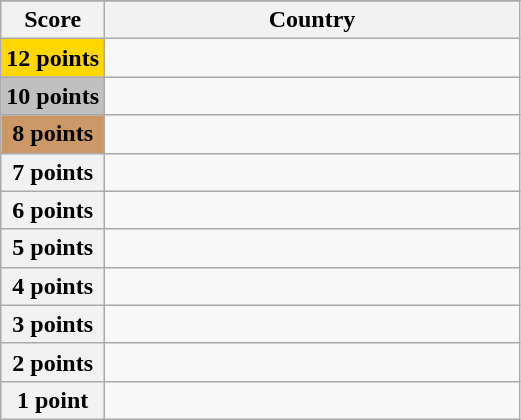<table class="wikitable">
<tr>
</tr>
<tr>
<th scope="col" width="20%">Score</th>
<th scope="col">Country</th>
</tr>
<tr>
<th scope="row" style="background:gold">12 points</th>
<td></td>
</tr>
<tr>
<th scope="row" style="background:silver">10 points</th>
<td></td>
</tr>
<tr>
<th scope="row" style="background:#CC9966">8 points</th>
<td></td>
</tr>
<tr>
<th scope="row">7 points</th>
<td></td>
</tr>
<tr>
<th scope="row">6 points</th>
<td></td>
</tr>
<tr>
<th scope="row">5 points</th>
<td></td>
</tr>
<tr>
<th scope="row">4 points</th>
<td></td>
</tr>
<tr>
<th scope="row">3 points</th>
<td></td>
</tr>
<tr>
<th scope="row">2 points</th>
<td></td>
</tr>
<tr>
<th scope="row">1 point</th>
<td></td>
</tr>
</table>
